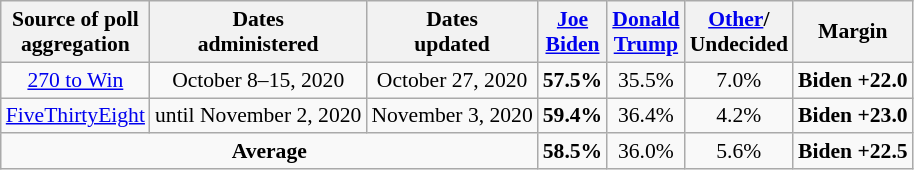<table class="wikitable sortable" style="text-align:center;font-size:90%;line-height:17px">
<tr>
<th>Source of poll<br>aggregation</th>
<th>Dates<br> administered</th>
<th>Dates<br> updated</th>
<th class="unsortable"><a href='#'>Joe<br>Biden</a><br><small></small></th>
<th class="unsortable"><a href='#'>Donald<br>Trump</a><br><small></small></th>
<th class="unsortable"><a href='#'>Other</a>/<br>Undecided<br></th>
<th>Margin</th>
</tr>
<tr>
<td><a href='#'>270 to Win</a></td>
<td>October 8–15, 2020</td>
<td>October 27, 2020</td>
<td><strong>57.5%</strong></td>
<td>35.5%</td>
<td>7.0%</td>
<td><strong>Biden +22.0</strong></td>
</tr>
<tr>
<td><a href='#'>FiveThirtyEight</a></td>
<td>until November 2, 2020</td>
<td>November 3, 2020</td>
<td><strong>59.4%</strong></td>
<td>36.4%</td>
<td>4.2%</td>
<td><strong>Biden +23.0</strong></td>
</tr>
<tr>
<td colspan="3"><strong>Average</strong></td>
<td><strong>58.5%</strong></td>
<td>36.0%</td>
<td>5.6%</td>
<td><strong>Biden +22.5</strong></td>
</tr>
</table>
